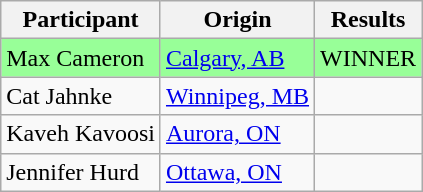<table class="wikitable">
<tr>
<th>Participant</th>
<th>Origin</th>
<th>Results</th>
</tr>
<tr>
<td style="background: #98FF98">Max Cameron</td>
<td style="background: #98FF98"><a href='#'>Calgary, AB</a></td>
<td style="background: #98FF98">WINNER</td>
</tr>
<tr>
<td>Cat Jahnke</td>
<td><a href='#'>Winnipeg, MB</a></td>
<td></td>
</tr>
<tr>
<td>Kaveh Kavoosi</td>
<td><a href='#'>Aurora, ON</a></td>
<td></td>
</tr>
<tr>
<td>Jennifer Hurd</td>
<td><a href='#'>Ottawa, ON</a></td>
<td></td>
</tr>
</table>
